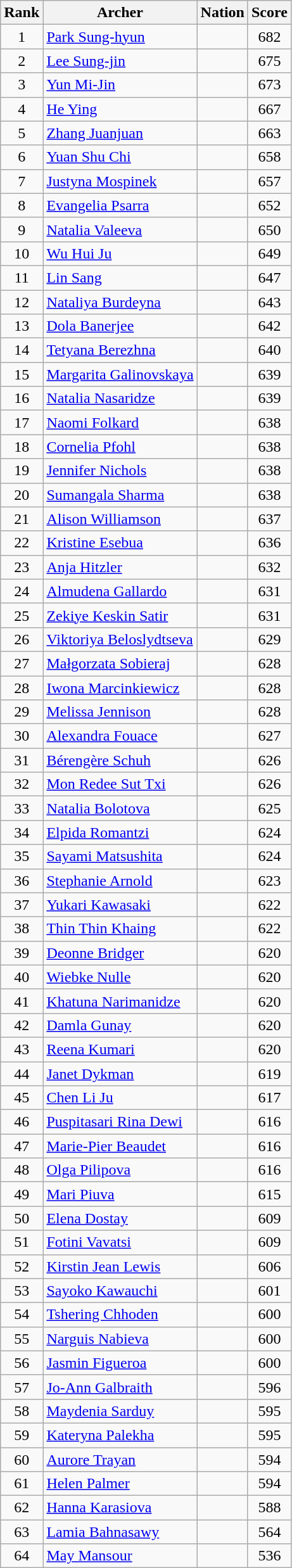<table class="wikitable sortable" style="text-align:center">
<tr>
<th>Rank</th>
<th>Archer</th>
<th>Nation</th>
<th>Score</th>
</tr>
<tr>
<td>1</td>
<td align=left><a href='#'>Park Sung-hyun</a></td>
<td align=left></td>
<td>682</td>
</tr>
<tr>
<td>2</td>
<td align=left><a href='#'>Lee Sung-jin</a></td>
<td align=left></td>
<td>675</td>
</tr>
<tr>
<td>3</td>
<td align=left><a href='#'>Yun Mi-Jin</a></td>
<td align=left></td>
<td>673</td>
</tr>
<tr>
<td>4</td>
<td align=left><a href='#'>He Ying</a></td>
<td align=left></td>
<td>667</td>
</tr>
<tr>
<td>5</td>
<td align=left><a href='#'>Zhang Juanjuan</a></td>
<td align=left></td>
<td>663</td>
</tr>
<tr>
<td>6</td>
<td align=left><a href='#'>Yuan Shu Chi</a></td>
<td align=left></td>
<td>658</td>
</tr>
<tr>
<td>7</td>
<td align=left><a href='#'>Justyna Mospinek</a></td>
<td align=left></td>
<td>657</td>
</tr>
<tr>
<td>8</td>
<td align=left><a href='#'>Evangelia Psarra</a></td>
<td align=left></td>
<td>652</td>
</tr>
<tr>
<td>9</td>
<td align=left><a href='#'>Natalia Valeeva</a></td>
<td align=left></td>
<td>650</td>
</tr>
<tr>
<td>10</td>
<td align=left><a href='#'>Wu Hui Ju</a></td>
<td align=left></td>
<td>649</td>
</tr>
<tr>
<td>11</td>
<td align=left><a href='#'>Lin Sang</a></td>
<td align=left></td>
<td>647</td>
</tr>
<tr>
<td>12</td>
<td align=left><a href='#'>Nataliya Burdeyna</a></td>
<td align=left></td>
<td>643</td>
</tr>
<tr>
<td>13</td>
<td align=left><a href='#'>Dola Banerjee</a></td>
<td align=left></td>
<td>642</td>
</tr>
<tr>
<td>14</td>
<td align=left><a href='#'>Tetyana Berezhna</a></td>
<td align=left></td>
<td>640</td>
</tr>
<tr>
<td>15</td>
<td align=left><a href='#'>Margarita Galinovskaya</a></td>
<td align=left></td>
<td>639</td>
</tr>
<tr>
<td>16</td>
<td align=left><a href='#'>Natalia Nasaridze</a></td>
<td align=left></td>
<td>639</td>
</tr>
<tr>
<td>17</td>
<td align=left><a href='#'>Naomi Folkard</a></td>
<td align=left></td>
<td>638</td>
</tr>
<tr>
<td>18</td>
<td align=left><a href='#'>Cornelia Pfohl</a></td>
<td align=left></td>
<td>638</td>
</tr>
<tr>
<td>19</td>
<td align=left><a href='#'>Jennifer Nichols</a></td>
<td align=left></td>
<td>638</td>
</tr>
<tr>
<td>20</td>
<td align=left><a href='#'>Sumangala Sharma</a></td>
<td align=left></td>
<td>638</td>
</tr>
<tr>
<td>21</td>
<td align=left><a href='#'>Alison Williamson</a></td>
<td align=left></td>
<td>637</td>
</tr>
<tr>
<td>22</td>
<td align=left><a href='#'>Kristine Esebua</a></td>
<td align=left></td>
<td>636</td>
</tr>
<tr>
<td>23</td>
<td align=left><a href='#'>Anja Hitzler</a></td>
<td align=left></td>
<td>632</td>
</tr>
<tr>
<td>24</td>
<td align=left><a href='#'>Almudena Gallardo</a></td>
<td align=left></td>
<td>631</td>
</tr>
<tr>
<td>25</td>
<td align=left><a href='#'>Zekiye Keskin Satir</a></td>
<td align=left></td>
<td>631</td>
</tr>
<tr>
<td>26</td>
<td align=left><a href='#'>Viktoriya Beloslydtseva</a></td>
<td align=left></td>
<td>629</td>
</tr>
<tr>
<td>27</td>
<td align=left><a href='#'>Małgorzata Sobieraj</a></td>
<td align=left></td>
<td>628</td>
</tr>
<tr>
<td>28</td>
<td align=left><a href='#'>Iwona Marcinkiewicz</a></td>
<td align=left></td>
<td>628</td>
</tr>
<tr>
<td>29</td>
<td align=left><a href='#'>Melissa Jennison</a></td>
<td align=left></td>
<td>628</td>
</tr>
<tr>
<td>30</td>
<td align=left><a href='#'>Alexandra Fouace</a></td>
<td align=left></td>
<td>627</td>
</tr>
<tr>
<td>31</td>
<td align=left><a href='#'>Bérengère Schuh</a></td>
<td align=left></td>
<td>626</td>
</tr>
<tr>
<td>32</td>
<td align=left><a href='#'>Mon Redee Sut Txi</a></td>
<td align=left></td>
<td>626</td>
</tr>
<tr>
<td>33</td>
<td align=left><a href='#'>Natalia Bolotova</a></td>
<td align=left></td>
<td>625</td>
</tr>
<tr>
<td>34</td>
<td align=left><a href='#'>Elpida Romantzi</a></td>
<td align=left></td>
<td>624</td>
</tr>
<tr>
<td>35</td>
<td align=left><a href='#'>Sayami Matsushita</a></td>
<td align=left></td>
<td>624</td>
</tr>
<tr>
<td>36</td>
<td align=left><a href='#'>Stephanie Arnold</a></td>
<td align=left></td>
<td>623</td>
</tr>
<tr>
<td>37</td>
<td align=left><a href='#'>Yukari Kawasaki</a></td>
<td align=left></td>
<td>622</td>
</tr>
<tr>
<td>38</td>
<td align=left><a href='#'>Thin Thin Khaing</a></td>
<td align=left></td>
<td>622</td>
</tr>
<tr>
<td>39</td>
<td align=left><a href='#'>Deonne Bridger</a></td>
<td align=left></td>
<td>620</td>
</tr>
<tr>
<td>40</td>
<td align=left><a href='#'>Wiebke Nulle</a></td>
<td align=left></td>
<td>620</td>
</tr>
<tr>
<td>41</td>
<td align=left><a href='#'>Khatuna Narimanidze</a></td>
<td align=left></td>
<td>620</td>
</tr>
<tr>
<td>42</td>
<td align=left><a href='#'>Damla Gunay</a></td>
<td align=left></td>
<td>620</td>
</tr>
<tr>
<td>43</td>
<td align=left><a href='#'>Reena Kumari</a></td>
<td align=left></td>
<td>620</td>
</tr>
<tr>
<td>44</td>
<td align=left><a href='#'>Janet Dykman</a></td>
<td align=left></td>
<td>619</td>
</tr>
<tr>
<td>45</td>
<td align=left><a href='#'>Chen Li Ju</a></td>
<td align=left></td>
<td>617</td>
</tr>
<tr>
<td>46</td>
<td align=left><a href='#'>Puspitasari Rina Dewi</a></td>
<td align=left></td>
<td>616</td>
</tr>
<tr>
<td>47</td>
<td align=left><a href='#'>Marie-Pier Beaudet</a></td>
<td align=left></td>
<td>616</td>
</tr>
<tr>
<td>48</td>
<td align=left><a href='#'>Olga Pilipova</a></td>
<td align=left></td>
<td>616</td>
</tr>
<tr>
<td>49</td>
<td align=left><a href='#'>Mari Piuva</a></td>
<td align=left></td>
<td>615</td>
</tr>
<tr>
<td>50</td>
<td align=left><a href='#'>Elena Dostay</a></td>
<td align=left></td>
<td>609</td>
</tr>
<tr>
<td>51</td>
<td align=left><a href='#'>Fotini Vavatsi</a></td>
<td align=left></td>
<td>609</td>
</tr>
<tr>
<td>52</td>
<td align=left><a href='#'>Kirstin Jean Lewis</a></td>
<td align=left></td>
<td>606</td>
</tr>
<tr>
<td>53</td>
<td align=left><a href='#'>Sayoko Kawauchi</a></td>
<td align=left></td>
<td>601</td>
</tr>
<tr>
<td>54</td>
<td align=left><a href='#'>Tshering Chhoden</a></td>
<td align=left></td>
<td>600</td>
</tr>
<tr>
<td>55</td>
<td align=left><a href='#'>Narguis Nabieva</a></td>
<td align=left></td>
<td>600</td>
</tr>
<tr>
<td>56</td>
<td align=left><a href='#'>Jasmin Figueroa</a></td>
<td align=left></td>
<td>600</td>
</tr>
<tr>
<td>57</td>
<td align=left><a href='#'>Jo-Ann Galbraith</a></td>
<td align=left></td>
<td>596</td>
</tr>
<tr>
<td>58</td>
<td align=left><a href='#'>Maydenia Sarduy</a></td>
<td align=left></td>
<td>595</td>
</tr>
<tr>
<td>59</td>
<td align=left><a href='#'>Kateryna Palekha</a></td>
<td align=left></td>
<td>595</td>
</tr>
<tr>
<td>60</td>
<td align=left><a href='#'>Aurore Trayan</a></td>
<td align=left></td>
<td>594</td>
</tr>
<tr>
<td>61</td>
<td align=left><a href='#'>Helen Palmer</a></td>
<td align=left></td>
<td>594</td>
</tr>
<tr>
<td>62</td>
<td align=left><a href='#'>Hanna Karasiova</a></td>
<td align=left></td>
<td>588</td>
</tr>
<tr>
<td>63</td>
<td align=left><a href='#'>Lamia Bahnasawy</a></td>
<td align=left></td>
<td>564</td>
</tr>
<tr>
<td>64</td>
<td align=left><a href='#'>May Mansour</a></td>
<td align=left></td>
<td>536</td>
</tr>
</table>
